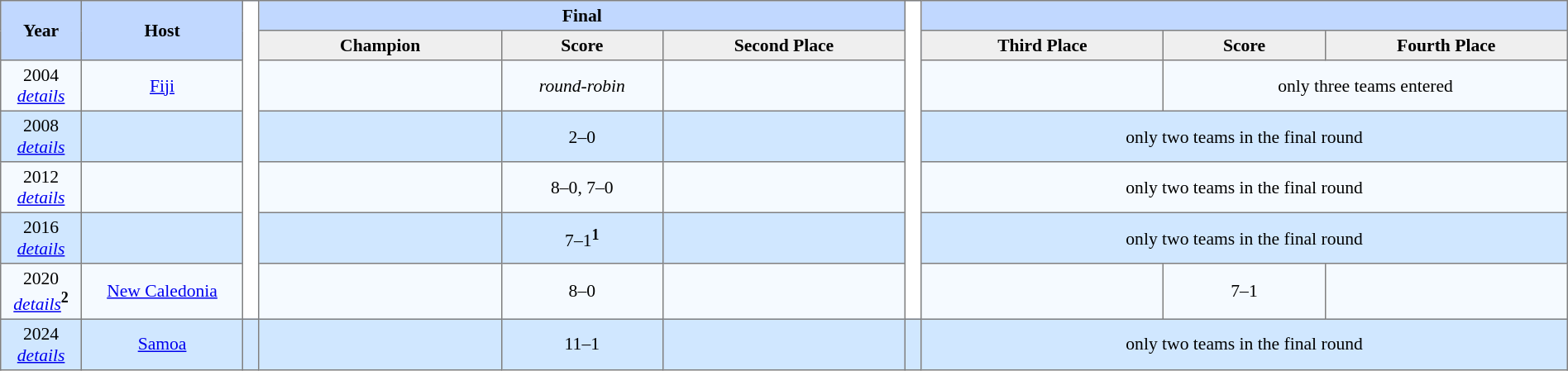<table border="1" cellpadding="3" cellspacing="0" style="border-collapse:collapse; font-size:90%; text-align:center; width:100%;">
<tr style="background:#c1d8ff;">
<th rowspan="2" style="width:5%;">Year</th>
<th rowspan="2" style="width:10%;">Host</th>
<th rowspan="7" style="width:1%; background:#fff;"></th>
<th colspan=3>Final</th>
<th rowspan="7" style="width:1%; background:#fff;"></th>
<th colspan=3></th>
</tr>
<tr style="background:#efefef;">
<th width=15%>Champion</th>
<th width=10%>Score</th>
<th width=15%>Second Place</th>
<th width=15%>Third Place</th>
<th width=10%>Score</th>
<th width=15%>Fourth Place</th>
</tr>
<tr style="background:#f5faff;">
<td>2004 <br> <em><a href='#'>details</a></em></td>
<td><a href='#'>Fiji</a></td>
<td></td>
<td><em>round-robin</em></td>
<td></td>
<td></td>
<td colspan=3>only three teams entered</td>
</tr>
<tr style="background:#d0e7ff;">
<td>2008 <br> <em><a href='#'>details</a></em></td>
<td></td>
<td></td>
<td>2–0</td>
<td></td>
<td colspan=3>only two teams in the final round</td>
</tr>
<tr style="background:#f5faff;">
<td>2012 <br> <em><a href='#'>details</a></em></td>
<td></td>
<td></td>
<td>8–0, 7–0</td>
<td></td>
<td colspan=3>only two teams in the final round</td>
</tr>
<tr style="background:#d0e7ff;">
<td>2016 <br> <em><a href='#'>details</a></em></td>
<td></td>
<td></td>
<td>7–1<sup><strong>1</strong></sup></td>
<td></td>
<td colspan=3>only two teams in the final round</td>
</tr>
<tr style="background:#f5faff;">
<td>2020 <br> <em><a href='#'>details</a></em><sup><strong>2</strong></sup></td>
<td><a href='#'>New Caledonia</a></td>
<td></td>
<td>8–0</td>
<td></td>
<td></td>
<td>7–1</td>
<td></td>
</tr>
<tr style="background:#d0e7ff;">
<td>2024 <br> <em><a href='#'>details</a></em></td>
<td><a href='#'>Samoa</a></td>
<td></td>
<td></td>
<td>11–1</td>
<td></td>
<td></td>
<td colspan=3>only two teams in the final round</td>
</tr>
</table>
